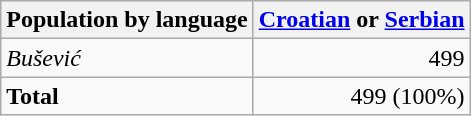<table class="wikitable sortable">
<tr>
<th>Population by language</th>
<th><a href='#'>Croatian</a> or <a href='#'>Serbian</a></th>
</tr>
<tr>
<td><em>Bušević</em></td>
<td align="right">499</td>
</tr>
<tr>
<td><strong>Total</strong></td>
<td align="right">499 (100%)</td>
</tr>
</table>
